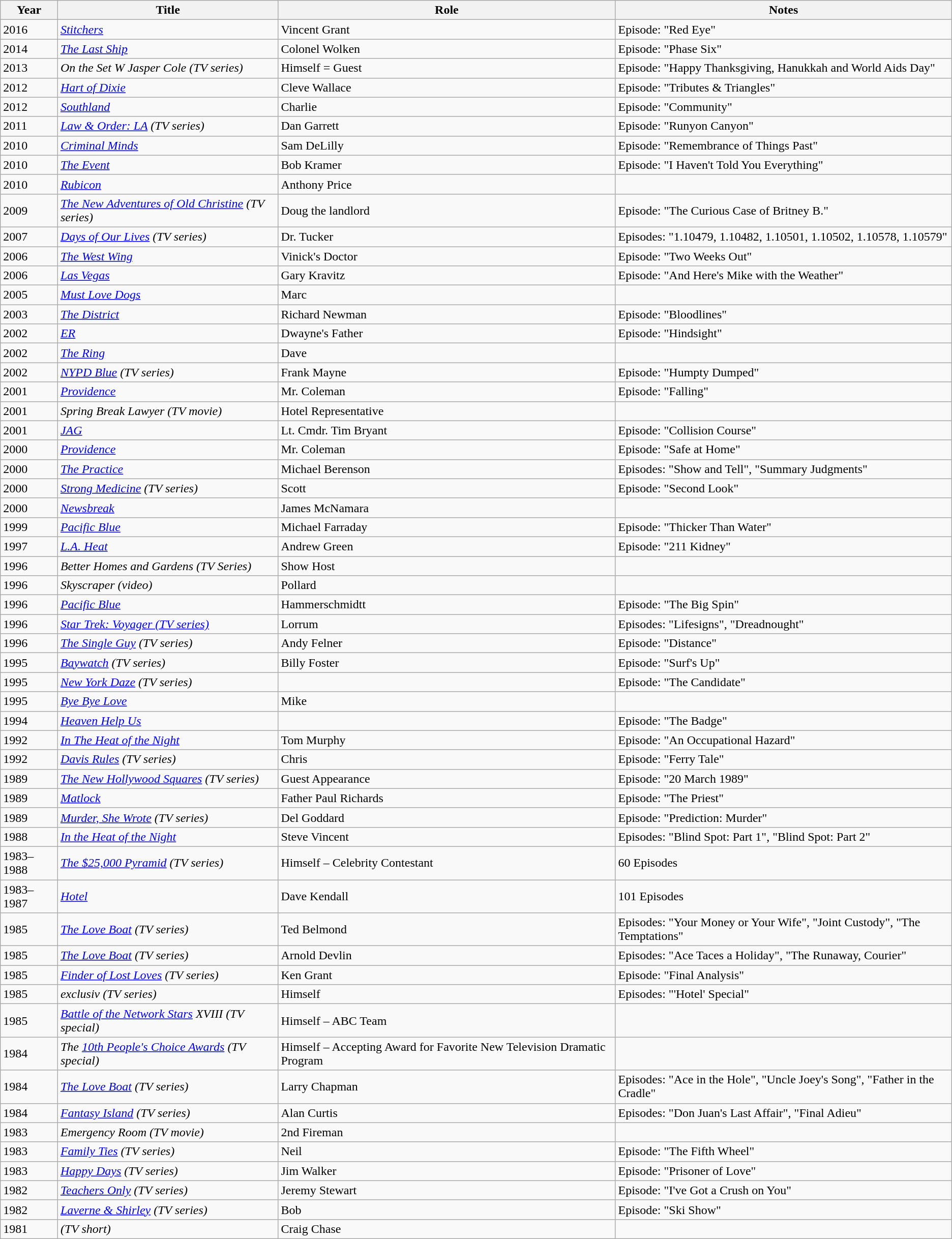<table class="wikitable sortable">
<tr>
<th>Year</th>
<th>Title</th>
<th>Role</th>
<th class="unsortable">Notes</th>
</tr>
<tr>
<td>2016</td>
<td><em><a href='#'>Stitchers</a></em></td>
<td>Vincent Grant</td>
<td>Episode: "Red Eye"</td>
</tr>
<tr>
<td>2014</td>
<td><em><a href='#'>The Last Ship</a></em></td>
<td>Colonel Wolken</td>
<td>Episode: "Phase Six"</td>
</tr>
<tr>
<td>2013</td>
<td><em>On the Set W Jasper Cole (TV series)</em></td>
<td>Himself = Guest</td>
<td>Episode: "Happy Thanksgiving, Hanukkah and World Aids Day"</td>
</tr>
<tr>
<td>2012</td>
<td><em><a href='#'>Hart of Dixie</a></em></td>
<td>Cleve Wallace</td>
<td>Episode: "Tributes & Triangles"</td>
</tr>
<tr>
<td>2012</td>
<td><em><a href='#'>Southland</a></em></td>
<td>Charlie</td>
<td>Episode: "Community"</td>
</tr>
<tr>
<td>2011</td>
<td><em><a href='#'>Law & Order: LA</a> (TV series)</em></td>
<td>Dan Garrett</td>
<td>Episode: "Runyon Canyon"</td>
</tr>
<tr>
<td>2010</td>
<td><em><a href='#'>Criminal Minds</a></em></td>
<td>Sam DeLilly</td>
<td>Episode: "Remembrance of Things Past"</td>
</tr>
<tr>
<td>2010</td>
<td><em><a href='#'>The Event</a></em></td>
<td>Bob Kramer</td>
<td>Episode: "I Haven't Told You Everything"</td>
</tr>
<tr>
<td>2010</td>
<td><em><a href='#'>Rubicon</a></em></td>
<td>Anthony Price</td>
<td></td>
</tr>
<tr>
<td>2009</td>
<td><em><a href='#'>The New Adventures of Old Christine</a> (TV series)</em></td>
<td>Doug the landlord</td>
<td>Episode: "The Curious Case of Britney B."</td>
</tr>
<tr>
<td>2007</td>
<td><em><a href='#'>Days of Our Lives</a> (TV series)</em></td>
<td>Dr. Tucker</td>
<td>Episodes: "1.10479, 1.10482, 1.10501, 1.10502, 1.10578, 1.10579"</td>
</tr>
<tr>
<td>2006</td>
<td><em><a href='#'>The West Wing</a></em></td>
<td>Vinick's Doctor</td>
<td>Episode: "Two Weeks Out"</td>
</tr>
<tr>
<td>2006</td>
<td><em><a href='#'>Las Vegas</a></em></td>
<td>Gary Kravitz</td>
<td>Episode: "And Here's Mike with the Weather"</td>
</tr>
<tr>
<td>2005</td>
<td><em><a href='#'>Must Love Dogs</a></em></td>
<td>Marc</td>
<td></td>
</tr>
<tr>
<td>2003</td>
<td><em><a href='#'>The District</a></em></td>
<td>Richard Newman</td>
<td>Episode: "Bloodlines"</td>
</tr>
<tr>
<td>2002</td>
<td><em><a href='#'>ER</a></em></td>
<td>Dwayne's Father</td>
<td>Episode: "Hindsight"</td>
</tr>
<tr>
<td>2002</td>
<td><em><a href='#'>The Ring</a></em></td>
<td>Dave</td>
<td></td>
</tr>
<tr>
<td>2002</td>
<td><em><a href='#'>NYPD Blue</a> (TV series)</em></td>
<td>Frank Mayne</td>
<td>Episode: "Humpty Dumped"</td>
</tr>
<tr>
<td>2001</td>
<td><em><a href='#'>Providence</a></em></td>
<td>Mr. Coleman</td>
<td>Episode: "Falling"</td>
</tr>
<tr>
<td>2001</td>
<td><em>Spring Break Lawyer (TV movie)</em></td>
<td>Hotel Representative</td>
<td></td>
</tr>
<tr>
<td>2001</td>
<td><em><a href='#'>JAG</a></em></td>
<td>Lt. Cmdr. Tim Bryant</td>
<td>Episode: "Collision Course"</td>
</tr>
<tr>
<td>2000</td>
<td><em><a href='#'>Providence</a></em></td>
<td>Mr. Coleman</td>
<td>Episode: "Safe at Home"</td>
</tr>
<tr>
<td>2000</td>
<td><em><a href='#'>The Practice</a></em></td>
<td>Michael Berenson</td>
<td>Episodes: "Show and Tell", "Summary Judgments"</td>
</tr>
<tr>
<td>2000</td>
<td><em><a href='#'>Strong Medicine</a> (TV series)</em></td>
<td>Scott</td>
<td>Episode: "Second Look"</td>
</tr>
<tr>
<td>2000</td>
<td><em><a href='#'>Newsbreak</a></em></td>
<td>James McNamara</td>
<td></td>
</tr>
<tr>
<td>1999</td>
<td><em><a href='#'>Pacific Blue</a></em></td>
<td>Michael Farraday</td>
<td>Episode: "Thicker Than Water"</td>
</tr>
<tr>
<td>1997</td>
<td><em><a href='#'>L.A. Heat</a></em></td>
<td>Andrew Green</td>
<td>Episode: "211 Kidney"</td>
</tr>
<tr>
<td>1996</td>
<td><em>Better Homes and Gardens (TV Series)</em></td>
<td>Show Host</td>
<td></td>
</tr>
<tr>
<td>1996</td>
<td><em>Skyscraper (video)</em></td>
<td>Pollard</td>
<td></td>
</tr>
<tr>
<td>1996</td>
<td><em><a href='#'>Pacific Blue</a></em></td>
<td>Hammerschmidtt</td>
<td>Episode: "The Big Spin"</td>
</tr>
<tr>
<td>1996</td>
<td><em><a href='#'>Star Trek: Voyager (TV series)</a></em></td>
<td>Lorrum</td>
<td>Episodes: "Lifesigns", "Dreadnought"</td>
</tr>
<tr>
<td>1996</td>
<td><em><a href='#'>The Single Guy</a> (TV series)</em></td>
<td>Andy Felner</td>
<td>Episode: "Distance"</td>
</tr>
<tr>
<td>1995</td>
<td><em><a href='#'>Baywatch</a> (TV series)</em></td>
<td>Billy Foster</td>
<td>Episode: "Surf's Up"</td>
</tr>
<tr>
<td>1995</td>
<td><em><a href='#'>New York Daze</a> (TV series)</em></td>
<td></td>
<td>Episode: "The Candidate"</td>
</tr>
<tr>
<td>1995</td>
<td><em><a href='#'>Bye Bye Love</a></em></td>
<td>Mike</td>
<td></td>
</tr>
<tr>
<td>1994</td>
<td><em><a href='#'>Heaven Help Us</a></em></td>
<td></td>
<td>Episode: "The Badge"</td>
</tr>
<tr>
<td>1992</td>
<td><em><a href='#'>In The Heat of the Night</a></em></td>
<td>Tom Murphy</td>
<td>Episode: "An Occupational Hazard"</td>
</tr>
<tr>
<td>1992</td>
<td><em><a href='#'>Davis Rules</a> (TV series)</em></td>
<td>Chris</td>
<td>Episode: "Ferry Tale"</td>
</tr>
<tr>
<td>1989</td>
<td><em><a href='#'>The New Hollywood Squares</a> (TV series)</em></td>
<td>Guest Appearance</td>
<td>Episode: "20 March 1989"</td>
</tr>
<tr>
<td>1989</td>
<td><em><a href='#'>Matlock</a></em></td>
<td>Father Paul Richards</td>
<td>Episode: "The Priest"</td>
</tr>
<tr>
<td>1989</td>
<td><em><a href='#'>Murder, She Wrote</a> (TV series)</em></td>
<td>Del Goddard</td>
<td>Episode: "Prediction: Murder"</td>
</tr>
<tr>
<td>1988</td>
<td><em><a href='#'>In the Heat of the Night</a></em></td>
<td>Steve Vincent</td>
<td>Episodes: "Blind Spot: Part 1", "Blind Spot: Part 2"</td>
</tr>
<tr>
<td>1983–1988</td>
<td><em><a href='#'>The $25,000 Pyramid</a> (TV series)</em></td>
<td>Himself – Celebrity Contestant</td>
<td>60 Episodes</td>
</tr>
<tr>
<td>1983–1987</td>
<td><em><a href='#'>Hotel</a></em></td>
<td>Dave Kendall</td>
<td>101 Episodes</td>
</tr>
<tr>
<td>1985</td>
<td><em><a href='#'>The Love Boat</a> (TV series)</em></td>
<td>Ted Belmond</td>
<td>Episodes: "Your Money or Your Wife", "Joint Custody", "The Temptations"</td>
</tr>
<tr>
<td>1985</td>
<td><em><a href='#'>The Love Boat</a> (TV series)</em></td>
<td>Arnold Devlin</td>
<td>Episodes: "Ace Taces a Holiday", "The Runaway, Courier"</td>
</tr>
<tr>
<td>1985</td>
<td><em><a href='#'>Finder of Lost Loves</a> (TV series)</em></td>
<td>Ken Grant</td>
<td>Episode: "Final Analysis"</td>
</tr>
<tr>
<td>1985</td>
<td><em>exclusiv (TV series)</em></td>
<td>Himself</td>
<td>Episodes: "'Hotel' Special"</td>
</tr>
<tr>
<td>1985</td>
<td><em><a href='#'>Battle of the Network Stars</a> XVIII (TV special)</em></td>
<td>Himself – ABC Team</td>
<td></td>
</tr>
<tr>
<td>1984</td>
<td><em>The <a href='#'>10th People's Choice Awards</a> (TV special)</em></td>
<td>Himself – Accepting Award for Favorite New Television Dramatic Program</td>
<td></td>
</tr>
<tr>
<td>1984</td>
<td><em><a href='#'>The Love Boat</a> (TV series)</em></td>
<td>Larry Chapman</td>
<td>Episodes: "Ace in the Hole", "Uncle Joey's Song", "Father in the Cradle"</td>
</tr>
<tr>
<td>1984</td>
<td><em><a href='#'>Fantasy Island</a> (TV series)</em></td>
<td>Alan Curtis</td>
<td>Episodes: "Don Juan's Last Affair", "Final Adieu"</td>
</tr>
<tr>
<td>1983</td>
<td><em>Emergency Room (TV movie)</em></td>
<td>2nd Fireman</td>
<td></td>
</tr>
<tr>
<td>1983</td>
<td><em><a href='#'>Family Ties</a> (TV series)</em></td>
<td>Neil</td>
<td>Episode: "The Fifth Wheel"</td>
</tr>
<tr>
<td>1983</td>
<td><em><a href='#'>Happy Days</a> (TV series)</em></td>
<td>Jim Walker</td>
<td>Episode: "Prisoner of Love"</td>
</tr>
<tr>
<td>1982</td>
<td><em><a href='#'>Teachers Only</a> (TV series)</em></td>
<td>Jeremy Stewart</td>
<td>Episode: "I've Got a Crush on You"</td>
</tr>
<tr>
<td>1982</td>
<td><em><a href='#'>Laverne & Shirley</a> (TV series)</em></td>
<td>Bob</td>
<td>Episode: "Ski Show"</td>
</tr>
<tr>
<td>1981</td>
<td><em> (TV short)</em></td>
<td>Craig Chase</td>
<td></td>
</tr>
</table>
